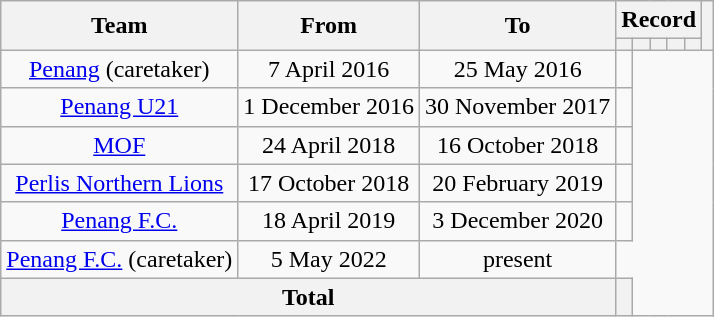<table class="wikitable" style="text-align:center">
<tr>
<th rowspan="2">Team</th>
<th rowspan="2">From</th>
<th rowspan="2">To</th>
<th colspan="5">Record</th>
<th rowspan="2"></th>
</tr>
<tr>
<th></th>
<th></th>
<th></th>
<th></th>
<th></th>
</tr>
<tr>
<td><a href='#'>Penang</a> (caretaker)</td>
<td>7 April 2016</td>
<td>25 May 2016<br></td>
<td></td>
</tr>
<tr>
<td><a href='#'>Penang U21</a></td>
<td>1 December 2016</td>
<td>30 November 2017<br></td>
<td></td>
</tr>
<tr>
<td><a href='#'>MOF</a></td>
<td>24 April 2018</td>
<td>16 October 2018<br></td>
<td></td>
</tr>
<tr>
<td><a href='#'>Perlis Northern Lions</a></td>
<td>17 October 2018</td>
<td>20 February 2019<br></td>
<td></td>
</tr>
<tr>
<td><a href='#'>Penang F.C.</a></td>
<td>18 April 2019</td>
<td>3 December 2020<br></td>
<td></td>
</tr>
<tr>
<td><a href='#'>Penang F.C.</a> (caretaker)</td>
<td>5 May 2022</td>
<td>present<br></td>
</tr>
<tr>
<th colspan="3">Total<br></th>
<th></th>
</tr>
</table>
